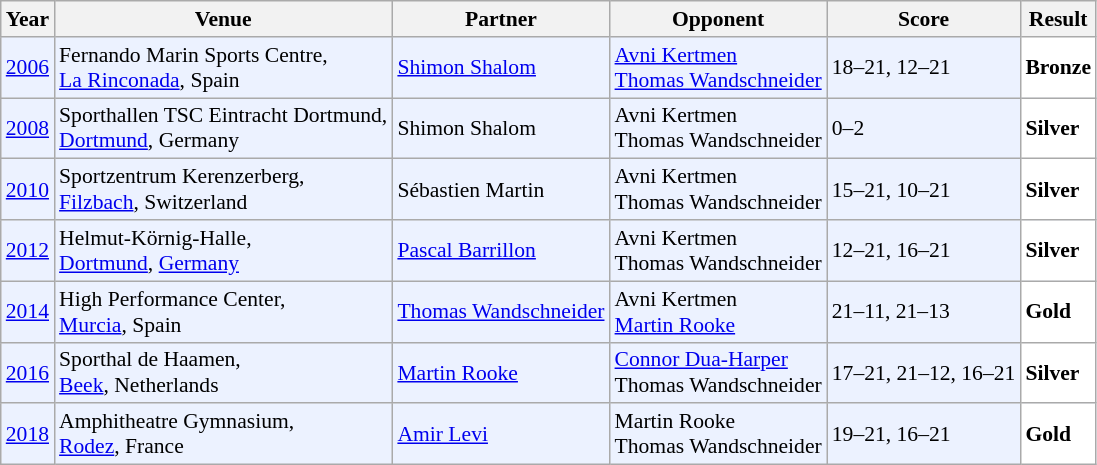<table class="sortable wikitable" style="font-size: 90%;">
<tr>
<th>Year</th>
<th>Venue</th>
<th>Partner</th>
<th>Opponent</th>
<th>Score</th>
<th>Result</th>
</tr>
<tr style="background:#ECF2FF">
<td align="center"><a href='#'>2006</a></td>
<td align="left">Fernando Marin Sports Centre,<br><a href='#'>La Rinconada</a>, Spain</td>
<td align="left"> <a href='#'>Shimon Shalom</a></td>
<td align="left"> <a href='#'>Avni Kertmen</a><br> <a href='#'>Thomas Wandschneider</a></td>
<td align="left">18–21, 12–21</td>
<td style="text-align:left; background:white"> <strong>Bronze</strong></td>
</tr>
<tr style="background:#ECF2FF">
<td align="center"><a href='#'>2008</a></td>
<td align="left">Sporthallen TSC Eintracht Dortmund,<br><a href='#'>Dortmund</a>, Germany</td>
<td align="left"> Shimon Shalom</td>
<td align="left"> Avni Kertmen<br> Thomas Wandschneider</td>
<td align="left">0–2</td>
<td style="text-align:left; background:white"> <strong>Silver</strong></td>
</tr>
<tr style="background:#ECF2FF">
<td align="center"><a href='#'>2010</a></td>
<td align="left">Sportzentrum Kerenzerberg,<br><a href='#'>Filzbach</a>, Switzerland</td>
<td align="left"> Sébastien Martin</td>
<td align="left"> Avni Kertmen<br> Thomas Wandschneider</td>
<td align="left">15–21, 10–21</td>
<td style="text-align:left; background:white"> <strong>Silver</strong></td>
</tr>
<tr style="background:#ECF2FF">
<td align="center"><a href='#'>2012</a></td>
<td align="left">Helmut-Körnig-Halle,<br><a href='#'>Dortmund</a>, <a href='#'>Germany</a></td>
<td align="left"> <a href='#'>Pascal Barrillon</a></td>
<td align="left"> Avni Kertmen<br> Thomas Wandschneider</td>
<td align="left">12–21, 16–21</td>
<td style="text-align:left; background:white"> <strong>Silver</strong></td>
</tr>
<tr style="background:#ECF2FF">
<td align="center"><a href='#'>2014</a></td>
<td align="left">High Performance Center,<br><a href='#'>Murcia</a>, Spain</td>
<td> <a href='#'>Thomas Wandschneider</a></td>
<td align="left"> Avni Kertmen<br> <a href='#'>Martin Rooke</a></td>
<td align="left">21–11, 21–13</td>
<td style="text-align:left; background:white"> <strong>Gold</strong></td>
</tr>
<tr style="background:#ECF2FF">
<td align="center"><a href='#'>2016</a></td>
<td align="left">Sporthal de Haamen,<br><a href='#'>Beek</a>, Netherlands</td>
<td> <a href='#'>Martin Rooke</a></td>
<td align="left"> <a href='#'>Connor Dua-Harper</a><br> Thomas Wandschneider</td>
<td align="left">17–21, 21–12, 16–21</td>
<td style="text-align:left; background:white"> <strong>Silver</strong></td>
</tr>
<tr style="background:#ECF2FF">
<td align="center"><a href='#'>2018</a></td>
<td align="left">Amphitheatre Gymnasium,<br><a href='#'>Rodez</a>, France</td>
<td> <a href='#'>Amir Levi</a></td>
<td align="left"> Martin Rooke<br> Thomas Wandschneider</td>
<td align="left">19–21, 16–21</td>
<td style="text-align:left; background:white"> <strong>Gold</strong></td>
</tr>
</table>
